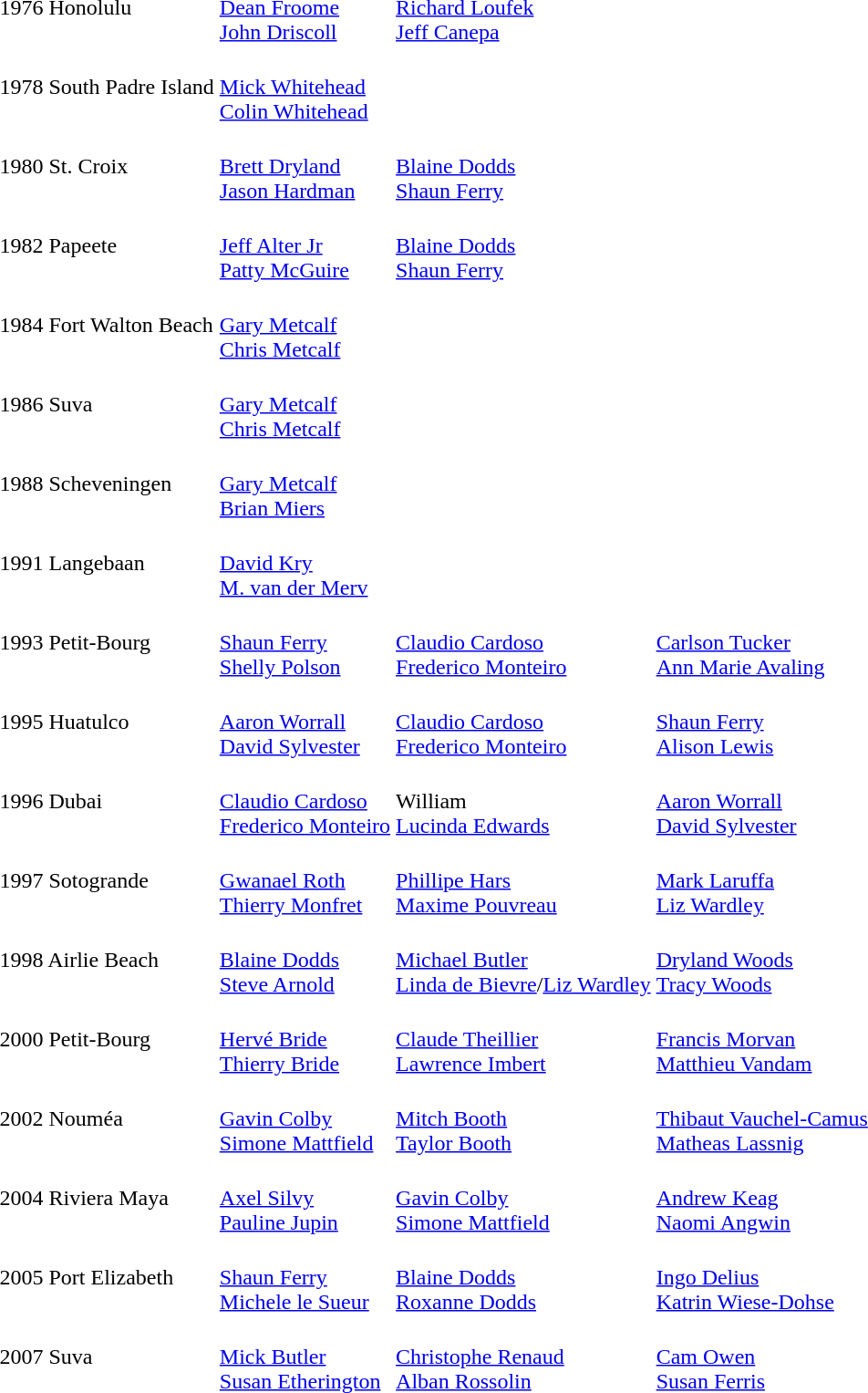<table>
<tr>
<td>1976 Honolulu</td>
<td><br><a href='#'>Dean Froome</a><br><a href='#'>John Driscoll</a></td>
<td><br><a href='#'>Richard Loufek</a><br><a href='#'>Jeff Canepa</a></td>
<td><br> <br> </td>
</tr>
<tr>
<td>1978 South Padre Island</td>
<td><br><a href='#'>Mick Whitehead</a><br><a href='#'>Colin Whitehead</a></td>
<td><br> <br> </td>
<td><br> <br> </td>
</tr>
<tr>
<td>1980 St. Croix</td>
<td><br><a href='#'>Brett Dryland</a><br><a href='#'>Jason Hardman</a></td>
<td><br><a href='#'>Blaine Dodds</a><br><a href='#'>Shaun Ferry</a></td>
<td><br> <br> </td>
</tr>
<tr>
<td>1982 Papeete</td>
<td><br><a href='#'>Jeff Alter Jr</a><br><a href='#'>Patty McGuire</a></td>
<td><br><a href='#'>Blaine Dodds</a><br><a href='#'>Shaun Ferry</a></td>
<td><br> <br> </td>
</tr>
<tr>
<td>1984 Fort Walton Beach</td>
<td><br><a href='#'>Gary Metcalf</a><br><a href='#'>Chris Metcalf</a></td>
<td><br> <br> </td>
<td><br> <br> </td>
</tr>
<tr>
<td>1986 Suva</td>
<td><br><a href='#'>Gary Metcalf</a><br><a href='#'>Chris Metcalf</a></td>
<td><br> <br> </td>
<td><br> <br> </td>
</tr>
<tr>
<td>1988 Scheveningen</td>
<td><br><a href='#'>Gary Metcalf</a><br><a href='#'>Brian Miers</a></td>
<td><br> <br> </td>
<td><br> <br> </td>
</tr>
<tr>
<td>1991 Langebaan</td>
<td><br><a href='#'>David Kry</a><br><a href='#'>M. van der Merv</a></td>
<td><br> <br> </td>
<td><br> <br> </td>
</tr>
<tr>
<td>1993 Petit-Bourg</td>
<td><br><a href='#'>Shaun Ferry</a><br><a href='#'>Shelly Polson</a></td>
<td><br><a href='#'>Claudio Cardoso</a><br><a href='#'>Frederico Monteiro</a></td>
<td><br><a href='#'>Carlson Tucker</a><br><a href='#'>Ann Marie Avaling</a></td>
</tr>
<tr>
<td>1995 Huatulco</td>
<td><br><a href='#'>Aaron Worrall</a><br><a href='#'>David Sylvester</a></td>
<td><br><a href='#'>Claudio Cardoso</a><br><a href='#'>Frederico Monteiro</a></td>
<td><br><a href='#'>Shaun Ferry</a><br><a href='#'>Alison Lewis</a></td>
</tr>
<tr>
<td>1996 Dubai</td>
<td><br><a href='#'>Claudio Cardoso</a><br><a href='#'>Frederico Monteiro</a></td>
<td><br>William<br><a href='#'>Lucinda Edwards</a></td>
<td><br><a href='#'>Aaron Worrall</a><br><a href='#'>David Sylvester</a></td>
</tr>
<tr>
<td>1997 Sotogrande</td>
<td><br><a href='#'>Gwanael Roth</a><br><a href='#'>Thierry Monfret</a></td>
<td><br><a href='#'>Phillipe Hars</a><br><a href='#'>Maxime Pouvreau</a></td>
<td><br><a href='#'>Mark Laruffa</a><br><a href='#'>Liz Wardley</a></td>
</tr>
<tr>
<td>1998 Airlie Beach</td>
<td><br><a href='#'>Blaine Dodds</a><br><a href='#'>Steve Arnold</a></td>
<td><br><a href='#'>Michael Butler</a><br><a href='#'>Linda de Bievre</a>/<a href='#'>Liz Wardley</a></td>
<td><br><a href='#'>Dryland Woods</a><br><a href='#'>Tracy Woods</a></td>
</tr>
<tr>
<td>2000 Petit-Bourg</td>
<td><br><a href='#'>Hervé Bride</a><br><a href='#'>Thierry Bride</a></td>
<td><br><a href='#'>Claude Theillier</a><br><a href='#'>Lawrence Imbert</a></td>
<td><br><a href='#'>Francis Morvan</a><br><a href='#'>Matthieu Vandam</a></td>
</tr>
<tr>
<td>2002 Nouméa</td>
<td><br><a href='#'>Gavin Colby</a><br><a href='#'>Simone Mattfield</a></td>
<td><br><a href='#'>Mitch Booth</a><br><a href='#'>Taylor Booth</a></td>
<td><br><a href='#'>Thibaut Vauchel-Camus</a><br><a href='#'>Matheas Lassnig</a></td>
</tr>
<tr>
<td>2004 Riviera Maya</td>
<td><br><a href='#'>Axel Silvy</a><br><a href='#'>Pauline Jupin</a></td>
<td><br><a href='#'>Gavin Colby</a><br><a href='#'>Simone Mattfield</a></td>
<td><br><a href='#'>Andrew Keag</a><br><a href='#'>Naomi Angwin</a></td>
</tr>
<tr>
<td>2005 Port Elizabeth</td>
<td><br><a href='#'>Shaun Ferry</a><br><a href='#'>Michele le Sueur</a></td>
<td><br><a href='#'>Blaine Dodds</a><br><a href='#'>Roxanne Dodds</a></td>
<td><br><a href='#'>Ingo Delius</a><br><a href='#'>Katrin Wiese-Dohse</a></td>
</tr>
<tr>
<td>2007 Suva</td>
<td><br><a href='#'>Mick Butler</a><br><a href='#'>Susan Etherington</a></td>
<td><br><a href='#'>Christophe Renaud</a><br><a href='#'>Alban Rossolin</a></td>
<td><br><a href='#'>Cam Owen</a><br><a href='#'>Susan Ferris</a></td>
</tr>
</table>
